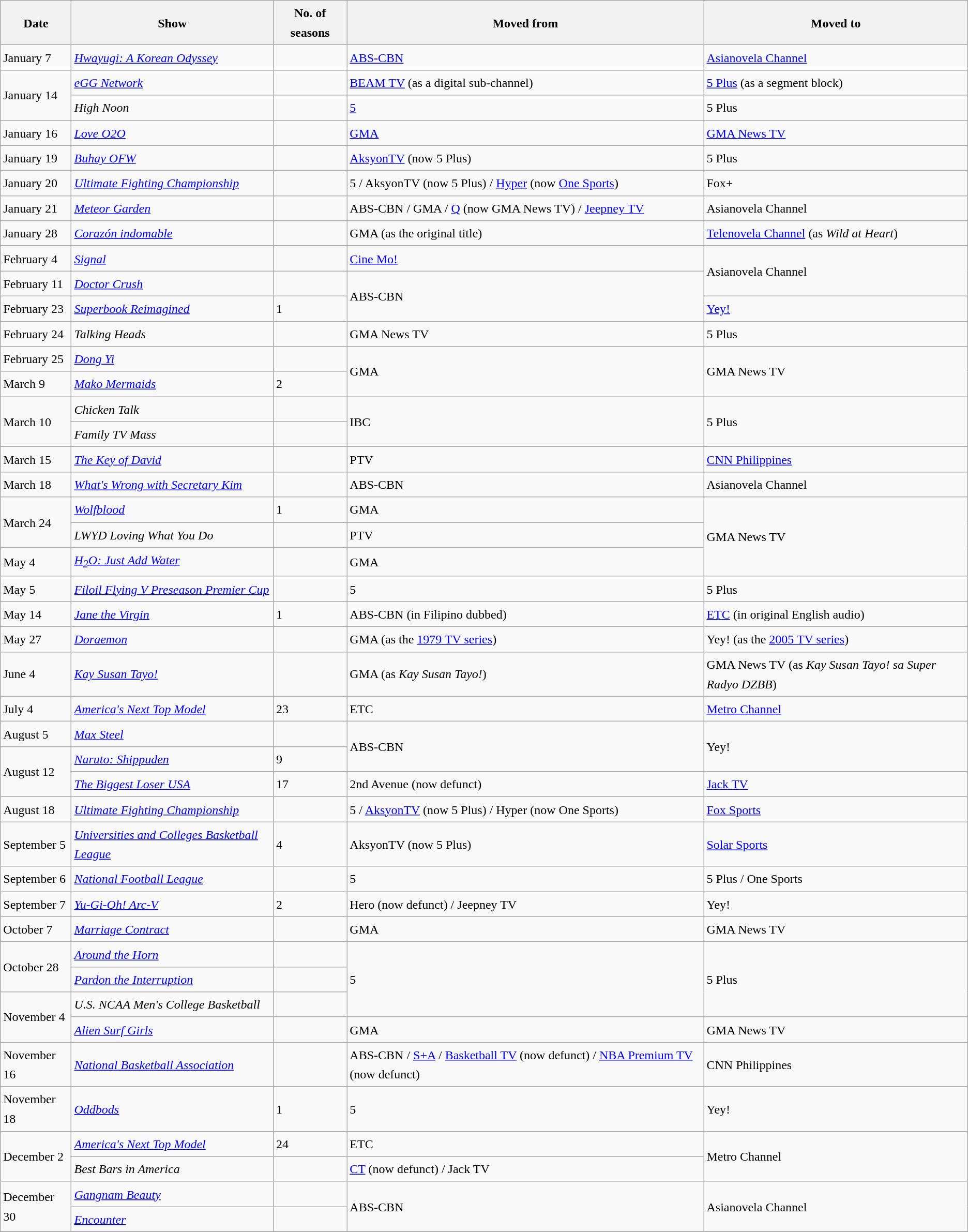<table class="wikitable" style="text-align:left; line-height:25px; width:auto;">
<tr>
<th>Date</th>
<th>Show</th>
<th>No. of seasons</th>
<th>Moved from</th>
<th>Moved to</th>
</tr>
<tr>
<td>January 7</td>
<td><em><a href='#'>Hwayugi: A Korean Odyssey</a></em></td>
<td></td>
<td><a href='#'>ABS-CBN</a></td>
<td><a href='#'>Asianovela Channel</a></td>
</tr>
<tr>
<td rowspan="2">January 14</td>
<td><em><a href='#'>eGG Network</a></em></td>
<td></td>
<td><a href='#'>BEAM TV</a> (as a digital sub-channel)</td>
<td><a href='#'>5 Plus</a> (as a segment block)</td>
</tr>
<tr>
<td><em>High Noon</em></td>
<td></td>
<td><a href='#'>5</a></td>
<td>5 Plus</td>
</tr>
<tr>
<td>January 16</td>
<td><em><a href='#'>Love O2O</a></em></td>
<td></td>
<td><a href='#'>GMA</a></td>
<td><a href='#'>GMA News TV</a></td>
</tr>
<tr>
<td>January 19</td>
<td><em><a href='#'>Buhay OFW</a></em></td>
<td></td>
<td><a href='#'>AksyonTV</a> (now 5 Plus)</td>
<td>5 Plus</td>
</tr>
<tr>
<td>January 20</td>
<td><em><a href='#'>Ultimate Fighting Championship</a></em></td>
<td></td>
<td>5 / AksyonTV (now 5 Plus) / <a href='#'>Hyper</a> (now <a href='#'>One Sports</a>)</td>
<td>Fox+</td>
</tr>
<tr>
<td>January 21</td>
<td><em><a href='#'>Meteor Garden</a></em></td>
<td></td>
<td>ABS-CBN / GMA / <a href='#'>Q</a> (now GMA News TV) / <a href='#'>Jeepney TV</a></td>
<td>Asianovela Channel</td>
</tr>
<tr>
<td>January 28</td>
<td><em><a href='#'>Corazón indomable</a></em></td>
<td></td>
<td>GMA (as the original title)</td>
<td><a href='#'>Telenovela Channel</a> (as <em>Wild at Heart</em>)</td>
</tr>
<tr>
<td>February 4</td>
<td><em><a href='#'>Signal</a></em></td>
<td></td>
<td><a href='#'>Cine Mo!</a></td>
<td rowspan="2">Asianovela Channel</td>
</tr>
<tr>
<td>February 11</td>
<td><em><a href='#'>Doctor Crush</a></em></td>
<td></td>
<td rowspan="2">ABS-CBN</td>
</tr>
<tr>
<td>February 23</td>
<td><em><a href='#'>Superbook Reimagined</a></em></td>
<td>1</td>
<td><a href='#'>Yey!</a></td>
</tr>
<tr>
<td>February 24</td>
<td><em>Talking Heads</em></td>
<td></td>
<td>GMA News TV</td>
<td>5 Plus</td>
</tr>
<tr>
<td>February 25</td>
<td><em><a href='#'>Dong Yi</a></em></td>
<td></td>
<td rowspan="2">GMA</td>
<td rowspan="2">GMA News TV</td>
</tr>
<tr>
<td>March 9</td>
<td><em><a href='#'>Mako Mermaids</a></em></td>
<td>2</td>
</tr>
<tr>
<td rowspan="2">March 10</td>
<td><em>Chicken Talk</em></td>
<td></td>
<td rowspan="2">IBC</td>
<td rowspan="2">5 Plus</td>
</tr>
<tr>
<td><em>Family TV Mass</em></td>
<td></td>
</tr>
<tr>
<td>March 15</td>
<td><em><a href='#'>The Key of David</a></em></td>
<td></td>
<td>PTV</td>
<td><a href='#'>CNN Philippines</a></td>
</tr>
<tr>
<td>March 18</td>
<td><em><a href='#'>What's Wrong with Secretary Kim</a></em></td>
<td></td>
<td>ABS-CBN</td>
<td>Asianovela Channel</td>
</tr>
<tr>
<td rowspan="2">March 24</td>
<td><em><a href='#'>Wolfblood</a></em></td>
<td>1</td>
<td>GMA</td>
<td rowspan="3">GMA News TV</td>
</tr>
<tr>
<td><em>LWYD Loving What You Do</em></td>
<td></td>
<td>PTV</td>
</tr>
<tr>
<td>May 4</td>
<td><em><a href='#'>H<sub>2</sub>O: Just Add Water</a></em></td>
<td></td>
<td>GMA</td>
</tr>
<tr>
<td>May 5</td>
<td><em><a href='#'>Filoil Flying V Preseason Premier Cup</a></em></td>
<td></td>
<td>5</td>
<td>5 Plus</td>
</tr>
<tr>
<td>May 14</td>
<td><em><a href='#'>Jane the Virgin</a></em></td>
<td>1</td>
<td>ABS-CBN (in Filipino dubbed)</td>
<td><a href='#'>ETC</a> (in original English audio)</td>
</tr>
<tr>
<td>May 27</td>
<td><em><a href='#'>Doraemon</a></em></td>
<td></td>
<td>GMA (as the <a href='#'>1979 TV series</a>)</td>
<td>Yey! (as the <a href='#'>2005 TV series</a>)</td>
</tr>
<tr>
<td>June 4</td>
<td><em><a href='#'>Kay Susan Tayo!</a></em></td>
<td></td>
<td>GMA (as <em>Kay Susan Tayo!</em>)</td>
<td>GMA News TV (as <em>Kay Susan Tayo! sa Super Radyo DZBB</em>)</td>
</tr>
<tr>
<td>July 4</td>
<td><em><a href='#'>America's Next Top Model</a></em></td>
<td>23</td>
<td>ETC</td>
<td><a href='#'>Metro Channel</a></td>
</tr>
<tr>
<td>August 5</td>
<td><em><a href='#'>Max Steel</a></em></td>
<td></td>
<td rowspan="2">ABS-CBN</td>
<td rowspan="2">Yey!</td>
</tr>
<tr>
<td rowspan="2">August 12</td>
<td><em><a href='#'>Naruto: Shippuden</a></em></td>
<td>9</td>
</tr>
<tr>
<td><em><a href='#'>The Biggest Loser USA</a></em></td>
<td>17</td>
<td>2nd Avenue (now defunct)</td>
<td><a href='#'>Jack TV</a></td>
</tr>
<tr>
<td>August 18</td>
<td><em><a href='#'>Ultimate Fighting Championship</a></em></td>
<td></td>
<td>5 / <a href='#'>AksyonTV</a> (now 5 Plus) / Hyper (now One Sports)</td>
<td><a href='#'>Fox Sports</a></td>
</tr>
<tr>
<td>September 5</td>
<td><em><a href='#'>Universities and Colleges Basketball League</a></em></td>
<td>4</td>
<td>AksyonTV (now 5 Plus)</td>
<td><a href='#'>Solar Sports</a></td>
</tr>
<tr>
<td>September 6</td>
<td><em><a href='#'>National Football League</a></em></td>
<td></td>
<td>5</td>
<td>5 Plus / One Sports</td>
</tr>
<tr>
<td>September 7</td>
<td><em><a href='#'>Yu-Gi-Oh! Arc-V</a></em></td>
<td>2</td>
<td>Hero (now defunct) / Jeepney TV</td>
<td>Yey!</td>
</tr>
<tr>
<td>October 7</td>
<td><em><a href='#'>Marriage Contract</a></em></td>
<td></td>
<td>GMA</td>
<td>GMA News TV</td>
</tr>
<tr>
<td rowspan="2">October 28</td>
<td><em><a href='#'>Around the Horn</a></em></td>
<td></td>
<td rowspan="3">5</td>
<td rowspan="3">5 Plus</td>
</tr>
<tr>
<td><em><a href='#'>Pardon the Interruption</a></em></td>
<td></td>
</tr>
<tr>
<td rowspan="2">November 4</td>
<td><em>U.S. NCAA Men's College Basketball</em></td>
<td></td>
</tr>
<tr>
<td><em><a href='#'>Alien Surf Girls</a></em></td>
<td></td>
<td>GMA</td>
<td>GMA News TV</td>
</tr>
<tr>
<td>November 16</td>
<td><em><a href='#'>National Basketball Association</a></em></td>
<td></td>
<td>ABS-CBN / <a href='#'>S+A</a> / <a href='#'>Basketball TV</a> (now defunct) / <a href='#'>NBA Premium TV</a> (now defunct)</td>
<td>CNN Philippines</td>
</tr>
<tr>
<td>November 18</td>
<td><em><a href='#'>Oddbods</a></em></td>
<td>1</td>
<td>5</td>
<td>Yey!</td>
</tr>
<tr>
<td rowspan="2">December 2</td>
<td><em><a href='#'>America's Next Top Model</a></em></td>
<td>24</td>
<td>ETC</td>
<td rowspan="2">Metro Channel</td>
</tr>
<tr>
<td><em>Best Bars in America</em></td>
<td></td>
<td><a href='#'>CT</a> (now defunct) / Jack TV</td>
</tr>
<tr>
<td rowspan="2">December 30</td>
<td><em><a href='#'>Gangnam Beauty</a></em></td>
<td></td>
<td rowspan="2">ABS-CBN</td>
<td rowspan="2">Asianovela Channel</td>
</tr>
<tr>
<td><em><a href='#'>Encounter</a></em></td>
<td></td>
</tr>
<tr>
</tr>
</table>
